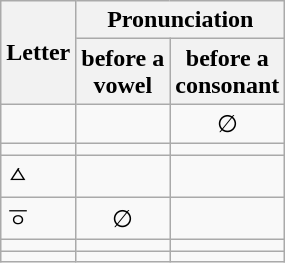<table class="wikitable">
<tr>
<th rowspan="2">Letter</th>
<th colspan="2">Pronunciation</th>
</tr>
<tr>
<th>before a<br>vowel</th>
<th>before a<br>consonant</th>
</tr>
<tr>
<td></td>
<td align="center"></td>
<td align="center">∅</td>
</tr>
<tr>
<td></td>
<td align="center"></td>
<td align="center"></td>
</tr>
<tr>
<td>ㅿ</td>
<td align="center"></td>
<td align="center"></td>
</tr>
<tr>
<td>ㆆ</td>
<td align="center">∅</td>
<td align="center"></td>
</tr>
<tr>
<td></td>
<td align="center"></td>
<td align="center"></td>
</tr>
<tr>
<td></td>
<td align="center"></td>
<td align="center"></td>
</tr>
</table>
